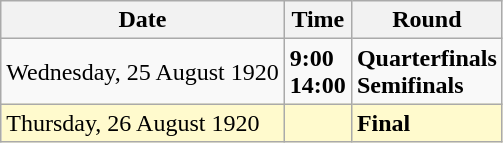<table class="wikitable">
<tr>
<th>Date</th>
<th>Time</th>
<th>Round</th>
</tr>
<tr>
<td>Wednesday, 25 August 1920</td>
<td><strong>9:00</strong><br><strong>14:00</strong></td>
<td><strong>Quarterfinals</strong><br><strong>Semifinals</strong></td>
</tr>
<tr style=background:lemonchiffon>
<td>Thursday, 26 August 1920</td>
<td></td>
<td><strong>Final</strong></td>
</tr>
</table>
